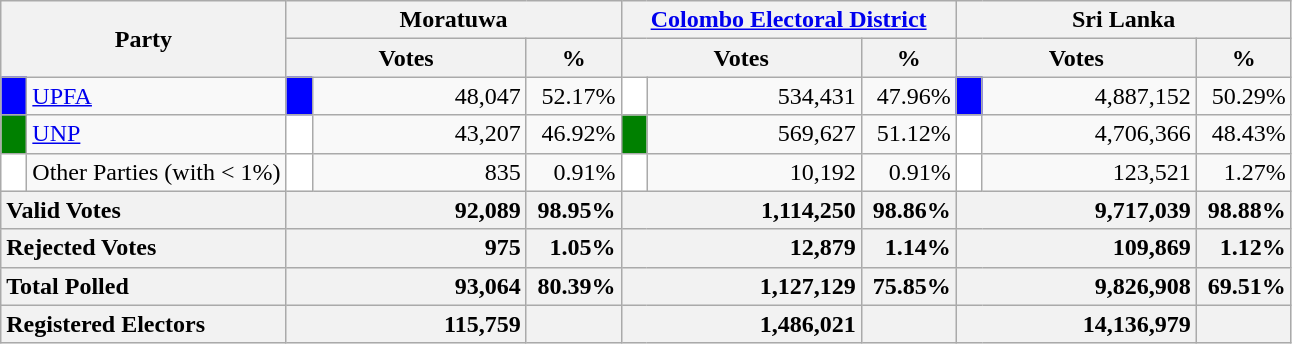<table class="wikitable">
<tr>
<th colspan="2" width="144px"rowspan="2">Party</th>
<th colspan="3" width="216px">Moratuwa</th>
<th colspan="3" width="216px"><a href='#'>Colombo Electoral District</a></th>
<th colspan="3" width="216px">Sri Lanka</th>
</tr>
<tr>
<th colspan="2" width="144px">Votes</th>
<th>%</th>
<th colspan="2" width="144px">Votes</th>
<th>%</th>
<th colspan="2" width="144px">Votes</th>
<th>%</th>
</tr>
<tr>
<td style="background-color:blue;" width="10px"></td>
<td style="text-align:left;"><a href='#'>UPFA</a></td>
<td style="background-color:blue;" width="10px"></td>
<td style="text-align:right;">48,047</td>
<td style="text-align:right;">52.17%</td>
<td style="background-color:white;" width="10px"></td>
<td style="text-align:right;">534,431</td>
<td style="text-align:right;">47.96%</td>
<td style="background-color:blue;" width="10px"></td>
<td style="text-align:right;">4,887,152</td>
<td style="text-align:right;">50.29%</td>
</tr>
<tr>
<td style="background-color:green;" width="10px"></td>
<td style="text-align:left;"><a href='#'>UNP</a></td>
<td style="background-color:white;" width="10px"></td>
<td style="text-align:right;">43,207</td>
<td style="text-align:right;">46.92%</td>
<td style="background-color:green;" width="10px"></td>
<td style="text-align:right;">569,627</td>
<td style="text-align:right;">51.12%</td>
<td style="background-color:white;" width="10px"></td>
<td style="text-align:right;">4,706,366</td>
<td style="text-align:right;">48.43%</td>
</tr>
<tr>
<td style="background-color:white;" width="10px"></td>
<td style="text-align:left;">Other Parties (with < 1%)</td>
<td style="background-color:white;" width="10px"></td>
<td style="text-align:right;">835</td>
<td style="text-align:right;">0.91%</td>
<td style="background-color:white;" width="10px"></td>
<td style="text-align:right;">10,192</td>
<td style="text-align:right;">0.91%</td>
<td style="background-color:white;" width="10px"></td>
<td style="text-align:right;">123,521</td>
<td style="text-align:right;">1.27%</td>
</tr>
<tr>
<th colspan="2" width="144px"style="text-align:left;">Valid Votes</th>
<th style="text-align:right;"colspan="2" width="144px">92,089</th>
<th style="text-align:right;">98.95%</th>
<th style="text-align:right;"colspan="2" width="144px">1,114,250</th>
<th style="text-align:right;">98.86%</th>
<th style="text-align:right;"colspan="2" width="144px">9,717,039</th>
<th style="text-align:right;">98.88%</th>
</tr>
<tr>
<th colspan="2" width="144px"style="text-align:left;">Rejected Votes</th>
<th style="text-align:right;"colspan="2" width="144px">975</th>
<th style="text-align:right;">1.05%</th>
<th style="text-align:right;"colspan="2" width="144px">12,879</th>
<th style="text-align:right;">1.14%</th>
<th style="text-align:right;"colspan="2" width="144px">109,869</th>
<th style="text-align:right;">1.12%</th>
</tr>
<tr>
<th colspan="2" width="144px"style="text-align:left;">Total Polled</th>
<th style="text-align:right;"colspan="2" width="144px">93,064</th>
<th style="text-align:right;">80.39%</th>
<th style="text-align:right;"colspan="2" width="144px">1,127,129</th>
<th style="text-align:right;">75.85%</th>
<th style="text-align:right;"colspan="2" width="144px">9,826,908</th>
<th style="text-align:right;">69.51%</th>
</tr>
<tr>
<th colspan="2" width="144px"style="text-align:left;">Registered Electors</th>
<th style="text-align:right;"colspan="2" width="144px">115,759</th>
<th></th>
<th style="text-align:right;"colspan="2" width="144px">1,486,021</th>
<th></th>
<th style="text-align:right;"colspan="2" width="144px">14,136,979</th>
<th></th>
</tr>
</table>
